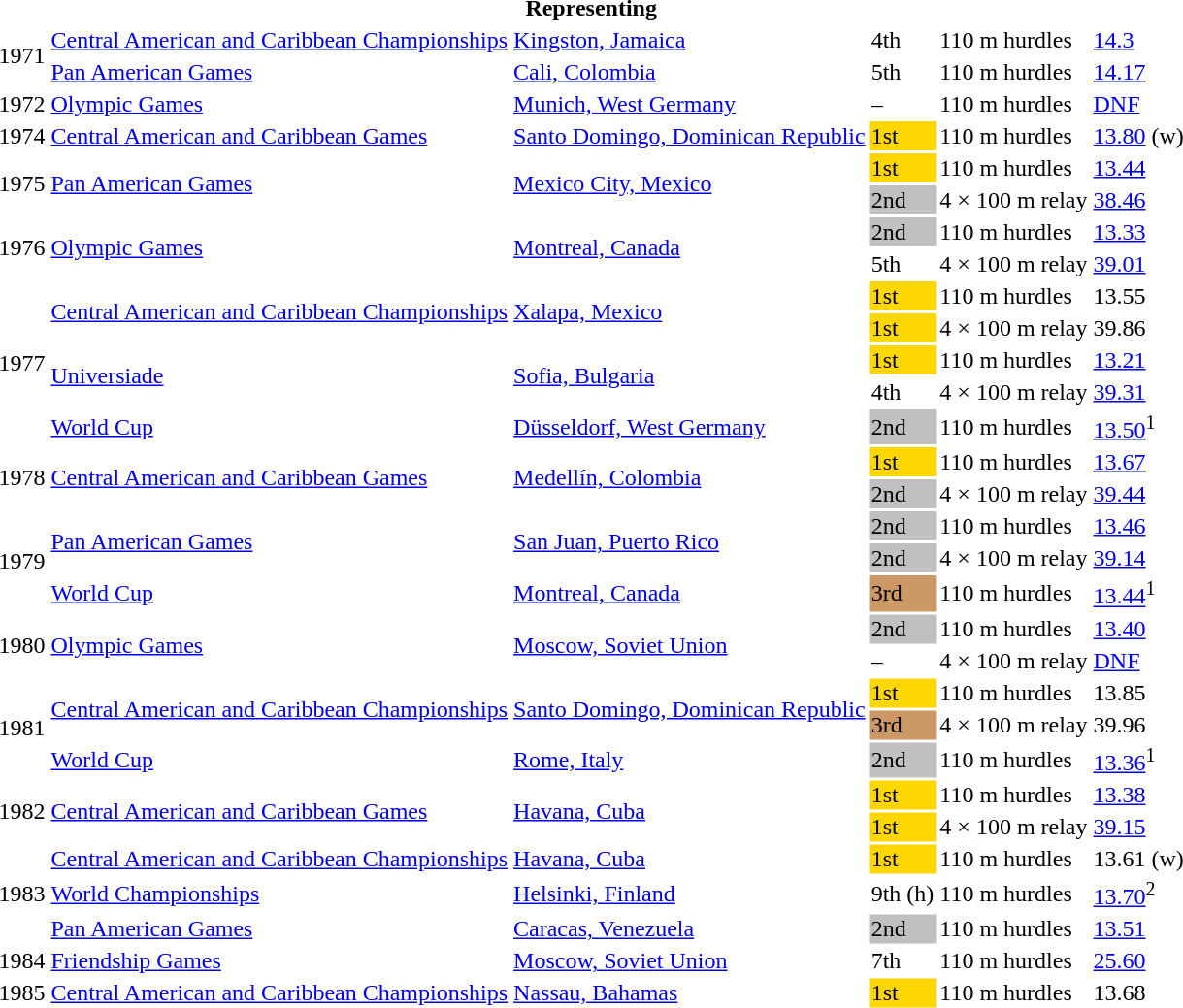<table>
<tr>
<th colspan="6">Representing </th>
</tr>
<tr>
<td rowspan=2>1971</td>
<td><a href='#'>Central American and Caribbean Championships</a></td>
<td><a href='#'>Kingston, Jamaica</a></td>
<td>4th</td>
<td>110 m hurdles</td>
<td><a href='#'>14.3</a></td>
</tr>
<tr>
<td><a href='#'>Pan American Games</a></td>
<td><a href='#'>Cali, Colombia</a></td>
<td>5th</td>
<td>110 m hurdles</td>
<td><a href='#'>14.17</a></td>
</tr>
<tr>
<td>1972</td>
<td><a href='#'>Olympic Games</a></td>
<td><a href='#'>Munich, West Germany</a></td>
<td>–</td>
<td>110 m hurdles</td>
<td><a href='#'>DNF</a></td>
</tr>
<tr>
<td>1974</td>
<td><a href='#'>Central American and Caribbean Games</a></td>
<td><a href='#'>Santo Domingo, Dominican Republic</a></td>
<td bgcolor=gold>1st</td>
<td>110 m hurdles</td>
<td><a href='#'>13.80</a> (w)</td>
</tr>
<tr>
<td rowspan=2>1975</td>
<td rowspan=2><a href='#'>Pan American Games</a></td>
<td rowspan=2><a href='#'>Mexico City, Mexico</a></td>
<td bgcolor=gold>1st</td>
<td>110 m hurdles</td>
<td><a href='#'>13.44</a></td>
</tr>
<tr>
<td bgcolor=silver>2nd</td>
<td>4 × 100 m relay</td>
<td><a href='#'>38.46</a></td>
</tr>
<tr>
<td rowspan=2>1976</td>
<td rowspan=2><a href='#'>Olympic Games</a></td>
<td rowspan=2><a href='#'>Montreal, Canada</a></td>
<td bgcolor=silver>2nd</td>
<td>110 m hurdles</td>
<td><a href='#'>13.33</a></td>
</tr>
<tr>
<td>5th</td>
<td>4 × 100 m relay</td>
<td><a href='#'>39.01</a></td>
</tr>
<tr>
<td rowspan=5>1977</td>
<td rowspan=2><a href='#'>Central American and Caribbean Championships</a></td>
<td rowspan=2><a href='#'>Xalapa, Mexico</a></td>
<td bgcolor=gold>1st</td>
<td>110 m hurdles</td>
<td>13.55</td>
</tr>
<tr>
<td bgcolor=gold>1st</td>
<td>4 × 100 m relay</td>
<td>39.86</td>
</tr>
<tr>
<td rowspan=2><a href='#'>Universiade</a></td>
<td rowspan=2><a href='#'>Sofia, Bulgaria</a></td>
<td bgcolor=gold>1st</td>
<td>110 m hurdles</td>
<td><a href='#'>13.21</a> </td>
</tr>
<tr>
<td>4th</td>
<td>4 × 100 m relay</td>
<td><a href='#'>39.31</a></td>
</tr>
<tr>
<td><a href='#'>World Cup</a></td>
<td><a href='#'>Düsseldorf, West Germany</a></td>
<td bgcolor=silver>2nd</td>
<td>110 m hurdles</td>
<td><a href='#'>13.50</a><sup>1</sup></td>
</tr>
<tr>
<td rowspan=2>1978</td>
<td rowspan=2><a href='#'>Central American and Caribbean Games</a></td>
<td rowspan=2><a href='#'>Medellín, Colombia</a></td>
<td bgcolor=gold>1st</td>
<td>110 m hurdles</td>
<td><a href='#'>13.67</a></td>
</tr>
<tr>
<td bgcolor=silver>2nd</td>
<td>4 × 100 m relay</td>
<td><a href='#'>39.44</a></td>
</tr>
<tr>
<td rowspan=3>1979</td>
<td rowspan=2><a href='#'>Pan American Games</a></td>
<td rowspan=2><a href='#'>San Juan, Puerto Rico</a></td>
<td bgcolor=silver>2nd</td>
<td>110 m hurdles</td>
<td><a href='#'>13.46</a></td>
</tr>
<tr>
<td bgcolor=silver>2nd</td>
<td>4 × 100 m relay</td>
<td><a href='#'>39.14</a></td>
</tr>
<tr>
<td><a href='#'>World Cup</a></td>
<td><a href='#'>Montreal, Canada</a></td>
<td bgcolor=cc9966>3rd</td>
<td>110 m hurdles</td>
<td><a href='#'>13.44</a><sup>1</sup></td>
</tr>
<tr>
<td rowspan=2>1980</td>
<td rowspan=2><a href='#'>Olympic Games</a></td>
<td rowspan=2><a href='#'>Moscow, Soviet Union</a></td>
<td bgcolor=silver>2nd</td>
<td>110 m hurdles</td>
<td><a href='#'>13.40</a></td>
</tr>
<tr>
<td>–</td>
<td>4 × 100 m relay</td>
<td><a href='#'>DNF</a></td>
</tr>
<tr>
<td rowspan=3>1981</td>
<td rowspan=2><a href='#'>Central American and Caribbean Championships</a></td>
<td rowspan=2><a href='#'>Santo Domingo, Dominican Republic</a></td>
<td bgcolor=gold>1st</td>
<td>110 m hurdles</td>
<td>13.85</td>
</tr>
<tr>
<td bgcolor=cc9966>3rd</td>
<td>4 × 100 m relay</td>
<td>39.96</td>
</tr>
<tr>
<td><a href='#'>World Cup</a></td>
<td><a href='#'>Rome, Italy</a></td>
<td bgcolor=silver>2nd</td>
<td>110 m hurdles</td>
<td><a href='#'>13.36</a><sup>1</sup></td>
</tr>
<tr>
<td rowspan=2>1982</td>
<td rowspan=2><a href='#'>Central American and Caribbean Games</a></td>
<td rowspan=2><a href='#'>Havana, Cuba</a></td>
<td bgcolor=gold>1st</td>
<td>110 m hurdles</td>
<td><a href='#'>13.38</a></td>
</tr>
<tr>
<td bgcolor=gold>1st</td>
<td>4 × 100 m relay</td>
<td><a href='#'>39.15</a></td>
</tr>
<tr>
<td rowspan=3>1983</td>
<td><a href='#'>Central American and Caribbean Championships</a></td>
<td><a href='#'>Havana, Cuba</a></td>
<td bgcolor=gold>1st</td>
<td>110 m hurdles</td>
<td>13.61 (w)</td>
</tr>
<tr>
<td><a href='#'>World Championships</a></td>
<td><a href='#'>Helsinki, Finland</a></td>
<td>9th (h)</td>
<td>110 m hurdles</td>
<td><a href='#'>13.70</a><sup>2</sup></td>
</tr>
<tr>
<td><a href='#'>Pan American Games</a></td>
<td><a href='#'>Caracas, Venezuela</a></td>
<td bgcolor=silver>2nd</td>
<td>110 m hurdles</td>
<td><a href='#'>13.51</a></td>
</tr>
<tr>
<td>1984</td>
<td><a href='#'>Friendship Games</a></td>
<td><a href='#'>Moscow, Soviet Union</a></td>
<td>7th</td>
<td>110 m hurdles</td>
<td><a href='#'>25.60</a></td>
</tr>
<tr>
<td>1985</td>
<td><a href='#'>Central American and Caribbean Championships</a></td>
<td><a href='#'>Nassau, Bahamas</a></td>
<td bgcolor=gold>1st</td>
<td>110 m hurdles</td>
<td>13.68</td>
</tr>
</table>
